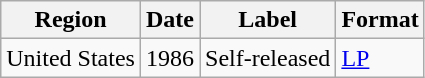<table class="wikitable">
<tr>
<th>Region</th>
<th>Date</th>
<th>Label</th>
<th>Format</th>
</tr>
<tr>
<td>United States</td>
<td>1986</td>
<td>Self-released</td>
<td><a href='#'>LP</a></td>
</tr>
</table>
